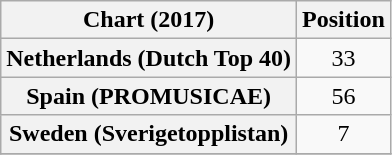<table class="wikitable sortable plainrowheaders" style="text-align:center">
<tr>
<th scope="col">Chart (2017)</th>
<th scope="col">Position</th>
</tr>
<tr>
<th scope="row">Netherlands (Dutch Top 40)</th>
<td>33</td>
</tr>
<tr>
<th scope="row">Spain (PROMUSICAE)</th>
<td>56</td>
</tr>
<tr>
<th scope="row">Sweden (Sverigetopplistan)</th>
<td>7</td>
</tr>
<tr>
</tr>
</table>
